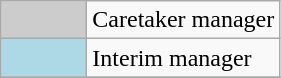<table class="wikitable">
<tr>
<td width="50px" bgcolor="#cccccc" align="center"></td>
<td>Caretaker manager</td>
</tr>
<tr>
<td width="50px" bgcolor="#ADD8E6" align="center"></td>
<td>Interim manager</td>
</tr>
<tr>
</tr>
</table>
